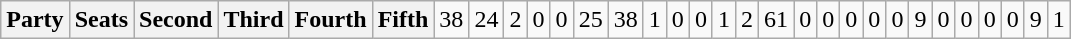<table class="wikitable">
<tr>
<th colspan=2>Party</th>
<th>Seats</th>
<th>Second</th>
<th>Third</th>
<th>Fourth</th>
<th>Fifth<br></th>
<td align=center>38</td>
<td align=center>24</td>
<td align=center>2</td>
<td align=center>0</td>
<td align=center>0<br></td>
<td align=center>25</td>
<td align=center>38</td>
<td align=center>1</td>
<td align=center>0</td>
<td align=center>0<br></td>
<td align=center>1</td>
<td align=center>2</td>
<td align=center>61</td>
<td align=center>0</td>
<td align=center>0<br></td>
<td align=center>0</td>
<td align=center>0</td>
<td align=center>0</td>
<td align=center>9</td>
<td align=center>0<br></td>
<td align=center>0</td>
<td align=center>0</td>
<td align=center>0</td>
<td align=center>9</td>
<td align=center>1</td>
</tr>
</table>
